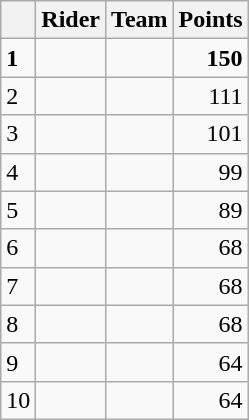<table class="wikitable">
<tr>
<th></th>
<th>Rider</th>
<th>Team</th>
<th>Points</th>
</tr>
<tr>
<td><strong>1</strong></td>
<td><strong></strong></td>
<td><strong></strong></td>
<td align=right><strong>150</strong></td>
</tr>
<tr>
<td>2</td>
<td><strong></strong></td>
<td></td>
<td align=right>111</td>
</tr>
<tr>
<td>3</td>
<td></td>
<td></td>
<td align=right>101</td>
</tr>
<tr>
<td>4</td>
<td></td>
<td></td>
<td align=right>99</td>
</tr>
<tr>
<td>5</td>
<td></td>
<td></td>
<td align=right>89</td>
</tr>
<tr>
<td>6</td>
<td></td>
<td></td>
<td align=right>68</td>
</tr>
<tr>
<td>7</td>
<td></td>
<td></td>
<td align=right>68</td>
</tr>
<tr>
<td>8</td>
<td></td>
<td></td>
<td align=right>68</td>
</tr>
<tr>
<td>9</td>
<td></td>
<td></td>
<td align=right>64</td>
</tr>
<tr>
<td>10</td>
<td></td>
<td></td>
<td align=right>64</td>
</tr>
</table>
